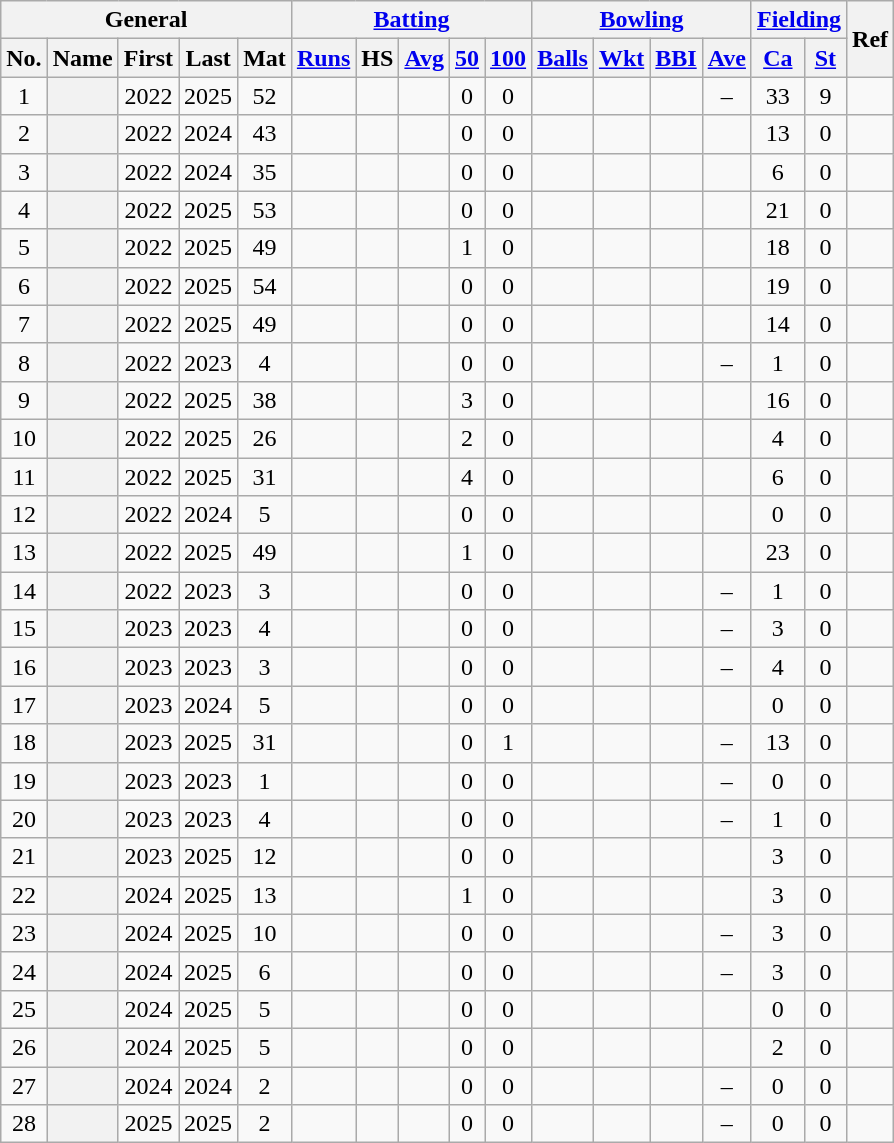<table class="wikitable plainrowheaders sortable">
<tr align="center">
<th scope="col" colspan=5 class="unsortable">General</th>
<th scope="col" colspan=5 class="unsortable"><a href='#'>Batting</a></th>
<th scope="col" colspan=4 class="unsortable"><a href='#'>Bowling</a></th>
<th scope="col" colspan=2 class="unsortable"><a href='#'>Fielding</a></th>
<th scope="col" rowspan=2 class="unsortable">Ref</th>
</tr>
<tr align="center">
<th scope="col">No.</th>
<th scope="col">Name</th>
<th scope="col">First</th>
<th scope="col">Last</th>
<th scope="col">Mat</th>
<th scope="col"><a href='#'>Runs</a></th>
<th scope="col">HS</th>
<th scope="col"><a href='#'>Avg</a></th>
<th scope="col"><a href='#'>50</a></th>
<th scope="col"><a href='#'>100</a></th>
<th scope="col"><a href='#'>Balls</a></th>
<th scope="col"><a href='#'>Wkt</a></th>
<th scope="col"><a href='#'>BBI</a></th>
<th scope="col"><a href='#'>Ave</a></th>
<th scope="col"><a href='#'>Ca</a></th>
<th scope="col"><a href='#'>St</a></th>
</tr>
<tr align="center">
<td>1</td>
<th scope="row" align="left"></th>
<td>2022</td>
<td>2025</td>
<td>52</td>
<td></td>
<td></td>
<td></td>
<td>0</td>
<td>0</td>
<td></td>
<td></td>
<td></td>
<td>–</td>
<td>33</td>
<td>9</td>
<td></td>
</tr>
<tr align="center">
<td>2</td>
<th scope="row" align="left"></th>
<td>2022</td>
<td>2024</td>
<td>43</td>
<td></td>
<td></td>
<td></td>
<td>0</td>
<td>0</td>
<td></td>
<td></td>
<td></td>
<td></td>
<td>13</td>
<td>0</td>
<td></td>
</tr>
<tr align="center">
<td>3</td>
<th scope="row" align="left"></th>
<td>2022</td>
<td>2024</td>
<td>35</td>
<td></td>
<td></td>
<td></td>
<td>0</td>
<td>0</td>
<td></td>
<td></td>
<td></td>
<td></td>
<td>6</td>
<td>0</td>
<td></td>
</tr>
<tr align="center">
<td>4</td>
<th scope="row" align="left"></th>
<td>2022</td>
<td>2025</td>
<td>53</td>
<td></td>
<td></td>
<td></td>
<td>0</td>
<td>0</td>
<td></td>
<td></td>
<td></td>
<td></td>
<td>21</td>
<td>0</td>
<td></td>
</tr>
<tr align="center">
<td>5</td>
<th scope="row" align="left"></th>
<td>2022</td>
<td>2025</td>
<td>49</td>
<td></td>
<td></td>
<td></td>
<td>1</td>
<td>0</td>
<td></td>
<td></td>
<td></td>
<td></td>
<td>18</td>
<td>0</td>
<td></td>
</tr>
<tr align="center">
<td>6</td>
<th scope="row" align="left"></th>
<td>2022</td>
<td>2025</td>
<td>54</td>
<td></td>
<td></td>
<td></td>
<td>0</td>
<td>0</td>
<td></td>
<td></td>
<td></td>
<td></td>
<td>19</td>
<td>0</td>
<td></td>
</tr>
<tr align="center">
<td>7</td>
<th scope="row" align="left"></th>
<td>2022</td>
<td>2025</td>
<td>49</td>
<td></td>
<td></td>
<td></td>
<td>0</td>
<td>0</td>
<td></td>
<td></td>
<td></td>
<td></td>
<td>14</td>
<td>0</td>
<td></td>
</tr>
<tr align="center">
<td>8</td>
<th scope="row" align="left"></th>
<td>2022</td>
<td>2023</td>
<td>4</td>
<td></td>
<td></td>
<td></td>
<td>0</td>
<td>0</td>
<td></td>
<td></td>
<td></td>
<td>–</td>
<td>1</td>
<td>0</td>
<td></td>
</tr>
<tr align="center">
<td>9</td>
<th scope="row" align="left"></th>
<td>2022</td>
<td>2025</td>
<td>38</td>
<td></td>
<td></td>
<td></td>
<td>3</td>
<td>0</td>
<td></td>
<td></td>
<td></td>
<td></td>
<td>16</td>
<td>0</td>
<td></td>
</tr>
<tr align="center">
<td>10</td>
<th scope="row" align="left"></th>
<td>2022</td>
<td>2025</td>
<td>26</td>
<td></td>
<td></td>
<td></td>
<td>2</td>
<td>0</td>
<td></td>
<td></td>
<td></td>
<td></td>
<td>4</td>
<td>0</td>
<td></td>
</tr>
<tr align="center">
<td>11</td>
<th scope="row" align="left"></th>
<td>2022</td>
<td>2025</td>
<td>31</td>
<td></td>
<td></td>
<td></td>
<td>4</td>
<td>0</td>
<td></td>
<td></td>
<td></td>
<td></td>
<td>6</td>
<td>0</td>
<td></td>
</tr>
<tr align="center">
<td>12</td>
<th scope="row" align="left"></th>
<td>2022</td>
<td>2024</td>
<td>5</td>
<td></td>
<td></td>
<td></td>
<td>0</td>
<td>0</td>
<td></td>
<td></td>
<td></td>
<td></td>
<td>0</td>
<td>0</td>
<td></td>
</tr>
<tr align="center">
<td>13</td>
<th scope="row" align="left"></th>
<td>2022</td>
<td>2025</td>
<td>49</td>
<td></td>
<td></td>
<td></td>
<td>1</td>
<td>0</td>
<td></td>
<td></td>
<td></td>
<td></td>
<td>23</td>
<td>0</td>
<td></td>
</tr>
<tr align="center">
<td>14</td>
<th scope="row" align="left"></th>
<td>2022</td>
<td>2023</td>
<td>3</td>
<td></td>
<td></td>
<td></td>
<td>0</td>
<td>0</td>
<td></td>
<td></td>
<td></td>
<td>–</td>
<td>1</td>
<td>0</td>
<td></td>
</tr>
<tr align="center">
<td>15</td>
<th scope="row" align="left"></th>
<td>2023</td>
<td>2023</td>
<td>4</td>
<td></td>
<td></td>
<td></td>
<td>0</td>
<td>0</td>
<td></td>
<td></td>
<td></td>
<td>–</td>
<td>3</td>
<td>0</td>
<td></td>
</tr>
<tr align="center">
<td>16</td>
<th scope="row" align="left"></th>
<td>2023</td>
<td>2023</td>
<td>3</td>
<td></td>
<td></td>
<td></td>
<td>0</td>
<td>0</td>
<td></td>
<td></td>
<td></td>
<td>–</td>
<td>4</td>
<td>0</td>
<td></td>
</tr>
<tr align="center">
<td>17</td>
<th scope="row" align="left"></th>
<td>2023</td>
<td>2024</td>
<td>5</td>
<td></td>
<td></td>
<td></td>
<td>0</td>
<td>0</td>
<td></td>
<td></td>
<td></td>
<td></td>
<td>0</td>
<td>0</td>
<td></td>
</tr>
<tr align="center">
<td>18</td>
<th scope="row" align="left"></th>
<td>2023</td>
<td>2025</td>
<td>31</td>
<td></td>
<td></td>
<td></td>
<td>0</td>
<td>1</td>
<td></td>
<td></td>
<td></td>
<td>–</td>
<td>13</td>
<td>0</td>
<td></td>
</tr>
<tr align="center">
<td>19</td>
<th scope="row" align="left"></th>
<td>2023</td>
<td>2023</td>
<td>1</td>
<td></td>
<td></td>
<td></td>
<td>0</td>
<td>0</td>
<td></td>
<td></td>
<td></td>
<td>–</td>
<td>0</td>
<td>0</td>
<td></td>
</tr>
<tr align="center">
<td>20</td>
<th scope="row" align="left"></th>
<td>2023</td>
<td>2023</td>
<td>4</td>
<td></td>
<td></td>
<td></td>
<td>0</td>
<td>0</td>
<td></td>
<td></td>
<td></td>
<td>–</td>
<td>1</td>
<td>0</td>
<td></td>
</tr>
<tr align="center">
<td>21</td>
<th scope="row" align="left"></th>
<td>2023</td>
<td>2025</td>
<td>12</td>
<td></td>
<td></td>
<td></td>
<td>0</td>
<td>0</td>
<td></td>
<td></td>
<td></td>
<td></td>
<td>3</td>
<td>0</td>
<td></td>
</tr>
<tr align="center">
<td>22</td>
<th scope="row" align="left"></th>
<td>2024</td>
<td>2025</td>
<td>13</td>
<td></td>
<td></td>
<td></td>
<td>1</td>
<td>0</td>
<td></td>
<td></td>
<td></td>
<td></td>
<td>3</td>
<td>0</td>
<td></td>
</tr>
<tr align="center">
<td>23</td>
<th scope="row" align="left"></th>
<td>2024</td>
<td>2025</td>
<td>10</td>
<td></td>
<td></td>
<td></td>
<td>0</td>
<td>0</td>
<td></td>
<td></td>
<td></td>
<td>–</td>
<td>3</td>
<td>0</td>
<td></td>
</tr>
<tr align="center">
<td>24</td>
<th scope="row" align="left"></th>
<td>2024</td>
<td>2025</td>
<td>6</td>
<td></td>
<td></td>
<td></td>
<td>0</td>
<td>0</td>
<td></td>
<td></td>
<td></td>
<td>–</td>
<td>3</td>
<td>0</td>
<td></td>
</tr>
<tr align="center">
<td>25</td>
<th scope="row" align="left"></th>
<td>2024</td>
<td>2025</td>
<td>5</td>
<td></td>
<td></td>
<td></td>
<td>0</td>
<td>0</td>
<td></td>
<td></td>
<td></td>
<td></td>
<td>0</td>
<td>0</td>
<td></td>
</tr>
<tr align="center">
<td>26</td>
<th scope="row" align="left"></th>
<td>2024</td>
<td>2025</td>
<td>5</td>
<td></td>
<td></td>
<td></td>
<td>0</td>
<td>0</td>
<td></td>
<td></td>
<td></td>
<td></td>
<td>2</td>
<td>0</td>
<td></td>
</tr>
<tr align="center">
<td>27</td>
<th scope="row" align="left"></th>
<td>2024</td>
<td>2024</td>
<td>2</td>
<td></td>
<td></td>
<td></td>
<td>0</td>
<td>0</td>
<td></td>
<td></td>
<td></td>
<td>–</td>
<td>0</td>
<td>0</td>
<td></td>
</tr>
<tr align="center">
<td>28</td>
<th scope="row" align="left"></th>
<td>2025</td>
<td>2025</td>
<td>2</td>
<td></td>
<td></td>
<td></td>
<td>0</td>
<td>0</td>
<td></td>
<td></td>
<td></td>
<td>–</td>
<td>0</td>
<td>0</td>
<td></td>
</tr>
</table>
